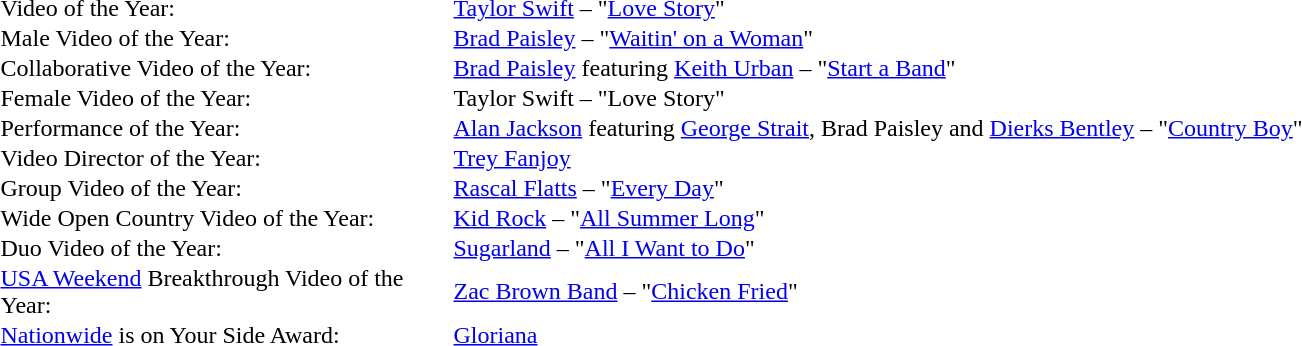<table cellspacing="0" border="0" cellpadding="1">
<tr>
<td style="width:300px;">Video of the Year:</td>
<td><a href='#'>Taylor Swift</a> – "<a href='#'>Love Story</a>"</td>
</tr>
<tr>
<td>Male Video of the Year:</td>
<td><a href='#'>Brad Paisley</a> – "<a href='#'>Waitin' on a Woman</a>"</td>
</tr>
<tr>
<td>Collaborative Video of the Year:</td>
<td><a href='#'>Brad Paisley</a> featuring <a href='#'>Keith Urban</a> – "<a href='#'>Start a Band</a>"</td>
</tr>
<tr>
<td>Female Video of the Year:</td>
<td>Taylor Swift – "Love Story"</td>
</tr>
<tr>
<td>Performance of the Year:</td>
<td><a href='#'>Alan Jackson</a> featuring <a href='#'>George Strait</a>, Brad Paisley and <a href='#'>Dierks Bentley</a> – "<a href='#'>Country Boy</a>"</td>
</tr>
<tr>
<td>Video Director of the Year:</td>
<td><a href='#'>Trey Fanjoy</a></td>
</tr>
<tr>
<td>Group Video of the Year:</td>
<td><a href='#'>Rascal Flatts</a> – "<a href='#'>Every Day</a>"</td>
</tr>
<tr>
<td>Wide Open Country Video of the Year:</td>
<td><a href='#'>Kid Rock</a> – "<a href='#'>All Summer Long</a>"</td>
</tr>
<tr>
<td>Duo Video of the Year:</td>
<td><a href='#'>Sugarland</a> – "<a href='#'>All I Want to Do</a>"</td>
</tr>
<tr>
<td><a href='#'>USA Weekend</a> Breakthrough Video of the Year:</td>
<td><a href='#'>Zac Brown Band</a> – "<a href='#'>Chicken Fried</a>"</td>
</tr>
<tr>
<td><a href='#'>Nationwide</a> is on Your Side Award:</td>
<td><a href='#'>Gloriana</a></td>
</tr>
</table>
